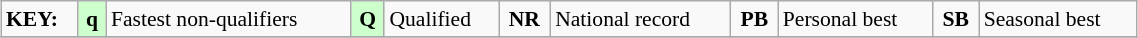<table class="wikitable" style="margin:0.5em auto; font-size:90%;position:relative;" width=60%>
<tr>
<td><strong>KEY:</strong></td>
<td bgcolor=ccffcc align=center><strong>q</strong></td>
<td>Fastest non-qualifiers</td>
<td bgcolor=ccffcc align=center><strong>Q</strong></td>
<td>Qualified</td>
<td align=center><strong>NR</strong></td>
<td>National record</td>
<td align=center><strong>PB</strong></td>
<td>Personal best</td>
<td align=center><strong>SB</strong></td>
<td>Seasonal best</td>
</tr>
<tr>
</tr>
</table>
